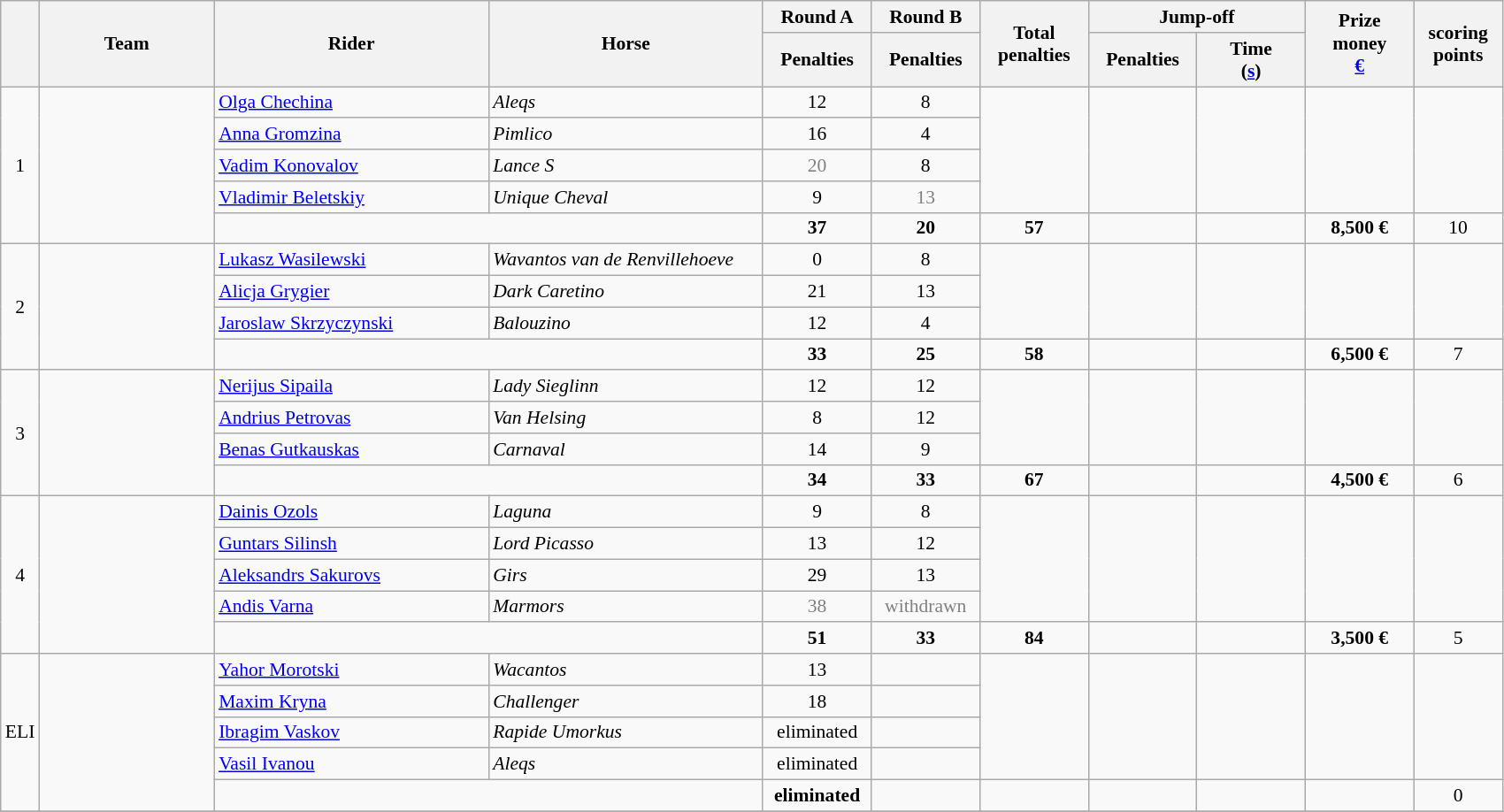<table class="wikitable" style="font-size: 90%">
<tr>
<th rowspan=2 width=20></th>
<th rowspan=2 width=125>Team</th>
<th rowspan=2 width=200>Rider</th>
<th rowspan=2 width=200>Horse</th>
<th>Round A</th>
<th>Round B</th>
<th rowspan=2 width=75>Total penalties</th>
<th colspan=2>Jump-off</th>
<th rowspan=2 width=75>Prize<br>money<br><a href='#'>€</a></th>
<th rowspan=2 width=60>scoring<br>points</th>
</tr>
<tr>
<th width=75>Penalties</th>
<th width=75>Penalties</th>
<th width=75>Penalties</th>
<th width=75>Time<br>(<a href='#'>s</a>)</th>
</tr>
<tr>
<td rowspan=5 align=center>1</td>
<td rowspan=5></td>
<td><a href='#'>Olga Chechina</a></td>
<td><em>Aleqs</em></td>
<td align=center>12</td>
<td align=center>8</td>
<td rowspan=4></td>
<td rowspan=4></td>
<td rowspan=4></td>
<td rowspan=4></td>
<td rowspan=4></td>
</tr>
<tr>
<td><a href='#'>Anna Gromzina</a></td>
<td><em>Pimlico</em></td>
<td align=center>16</td>
<td align=center>4</td>
</tr>
<tr>
<td><a href='#'>Vadim Konovalov</a></td>
<td><em>Lance S</em></td>
<td align=center style=color:gray>20</td>
<td align=center>8</td>
</tr>
<tr>
<td><a href='#'>Vladimir Beletskiy</a></td>
<td><em>Unique Cheval</em></td>
<td align=center>9</td>
<td align=center style=color:gray>13</td>
</tr>
<tr>
<td colspan=2></td>
<td align=center><strong>37</strong></td>
<td align=center><strong>20</strong></td>
<td align=center><strong>57</strong></td>
<td></td>
<td></td>
<td align=center><strong>8,500 €</strong></td>
<td align=center>10</td>
</tr>
<tr>
<td rowspan=4 align=center>2</td>
<td rowspan=4></td>
<td><a href='#'>Lukasz Wasilewski</a></td>
<td><em>Wavantos van de Renvillehoeve</em></td>
<td align=center>0</td>
<td align=center>8</td>
<td rowspan=3></td>
<td rowspan=3></td>
<td rowspan=3></td>
<td rowspan=3></td>
</tr>
<tr>
<td><a href='#'>Alicja Grygier</a></td>
<td><em>Dark Caretino</em></td>
<td align=center>21</td>
<td align=center>13</td>
</tr>
<tr>
<td><a href='#'>Jaroslaw Skrzyczynski</a></td>
<td><em>Balouzino</em></td>
<td align=center>12</td>
<td align=center>4</td>
</tr>
<tr>
<td colspan=2></td>
<td align=center><strong>33</strong></td>
<td align=center><strong>25</strong></td>
<td align=center><strong>58</strong></td>
<td></td>
<td></td>
<td align=center><strong>6,500 €</strong></td>
<td align=center>7</td>
</tr>
<tr>
<td rowspan=4 align=center>3</td>
<td rowspan=4></td>
<td><a href='#'>Nerijus Sipaila</a></td>
<td><em>Lady Sieglinn</em></td>
<td align=center>12</td>
<td align=center>12</td>
<td rowspan=3></td>
<td rowspan=3></td>
<td rowspan=3></td>
<td rowspan=3></td>
</tr>
<tr>
<td><a href='#'>Andrius Petrovas</a></td>
<td><em>Van Helsing</em></td>
<td align=center>8</td>
<td align=center>12</td>
</tr>
<tr>
<td><a href='#'>Benas Gutkauskas</a></td>
<td><em>Carnaval</em></td>
<td align=center>14</td>
<td align=center>9</td>
</tr>
<tr>
<td colspan=2></td>
<td align=center><strong>34</strong></td>
<td align=center><strong>33</strong></td>
<td align=center><strong>67</strong></td>
<td></td>
<td></td>
<td align=center><strong>4,500 €</strong></td>
<td align=center>6</td>
</tr>
<tr>
<td rowspan=5 align=center>4</td>
<td rowspan=5></td>
<td><a href='#'>Dainis Ozols</a></td>
<td><em>Laguna</em></td>
<td align=center>9</td>
<td align=center>8</td>
<td rowspan=4></td>
<td rowspan=4></td>
<td rowspan=4></td>
<td rowspan=4></td>
</tr>
<tr>
<td><a href='#'>Guntars Silinsh</a></td>
<td><em>Lord Picasso</em></td>
<td align=center>13</td>
<td align=center>12</td>
</tr>
<tr>
<td><a href='#'>Aleksandrs Sakurovs</a></td>
<td><em>Girs</em></td>
<td align=center>29</td>
<td align=center>13</td>
</tr>
<tr>
<td><a href='#'>Andis Varna</a></td>
<td><em>Marmors</em></td>
<td align=center style=color:gray>38</td>
<td align=center style=color:gray>withdrawn</td>
</tr>
<tr>
<td colspan=2></td>
<td align=center><strong>51</strong></td>
<td align=center><strong>33</strong></td>
<td align=center><strong>84</strong></td>
<td></td>
<td></td>
<td align=center><strong>3,500 €</strong></td>
<td align=center>5</td>
</tr>
<tr>
<td rowspan=5 align=center>ELI</td>
<td rowspan=5></td>
<td><a href='#'>Yahor Morotski</a></td>
<td><em>Wacantos</em></td>
<td align=center>13</td>
<td align=center></td>
<td rowspan=4></td>
<td rowspan=4></td>
<td rowspan=4></td>
<td rowspan=4></td>
</tr>
<tr>
<td><a href='#'>Maxim Kryna</a></td>
<td><em>Challenger</em></td>
<td align=center>18</td>
<td align=center></td>
</tr>
<tr>
<td><a href='#'>Ibragim Vaskov</a></td>
<td><em>Rapide Umorkus</em></td>
<td align=center>eliminated</td>
<td align=center></td>
</tr>
<tr>
<td><a href='#'>Vasil Ivanou</a></td>
<td><em>Aleqs</em></td>
<td align=center>eliminated</td>
<td align=center></td>
</tr>
<tr>
<td colspan=2></td>
<td align=center><strong>eliminated</strong></td>
<td align=center></td>
<td align=center></td>
<td></td>
<td></td>
<td align=center></td>
<td align=center>0</td>
</tr>
<tr>
</tr>
</table>
